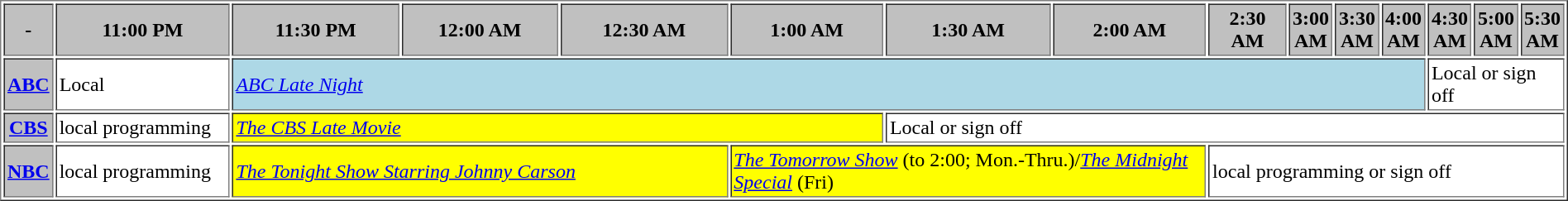<table border="1" cellpadding="2">
<tr>
<th bgcolor="#C0C0C0">-</th>
<th width="13%" bgcolor="#C0C0C0">11:00 PM</th>
<th width="14%" bgcolor="#C0C0C0">11:30 PM</th>
<th width="13%" bgcolor="#C0C0C0">12:00 AM</th>
<th width="14%" bgcolor="#C0C0C0">12:30 AM</th>
<th width="13%" bgcolor="#C0C0C0">1:00 AM</th>
<th width="14%" bgcolor="#C0C0C0">1:30 AM</th>
<th width="13%" bgcolor="#C0C0C0">2:00 AM</th>
<th width="14%" bgcolor="#C0C0C0">2:30 AM</th>
<th width="13%" bgcolor="#C0C0C0">3:00 AM</th>
<th width="14%" bgcolor="#C0C0C0">3:30 AM</th>
<th width="13%" bgcolor="#C0C0C0">4:00 AM</th>
<th width="14%" bgcolor="#C0C0C0">4:30 AM</th>
<th width="13%" bgcolor="#C0C0C0">5:00 AM</th>
<th width="14%" bgcolor="#C0C0C0">5:30 AM</th>
</tr>
<tr>
<th bgcolor="#C0C0C0"><a href='#'>ABC</a></th>
<td bgcolor="white">Local</td>
<td bgcolor="lightblue" colspan="10"><em><a href='#'>ABC Late Night</a></em></td>
<td bgcolor="white" colspan="4">Local or sign off</td>
</tr>
<tr>
<th bgcolor="#C0C0C0"><a href='#'>CBS</a></th>
<td bgcolor="white">local programming</td>
<td bgcolor="yellow" colspan="4"><em><a href='#'>The CBS Late Movie</a></em></td>
<td bgcolor="white" colspan="10">Local or sign off</td>
</tr>
<tr>
<th bgcolor="#C0C0C0"><a href='#'>NBC</a></th>
<td bgcolor="white">local programming</td>
<td bgcolor="yellow" colspan="3"><em><a href='#'>The Tonight Show Starring Johnny Carson</a></em></td>
<td bgcolor="yellow" colspan="3"><em><a href='#'>The Tomorrow Show</a></em> (to 2:00; Mon.-Thru.)/<a href='#'><em>The Midnight Special</em></a> (Fri)</td>
<td bgcolor="white" colspan="7">local programming or sign off</td>
</tr>
</table>
